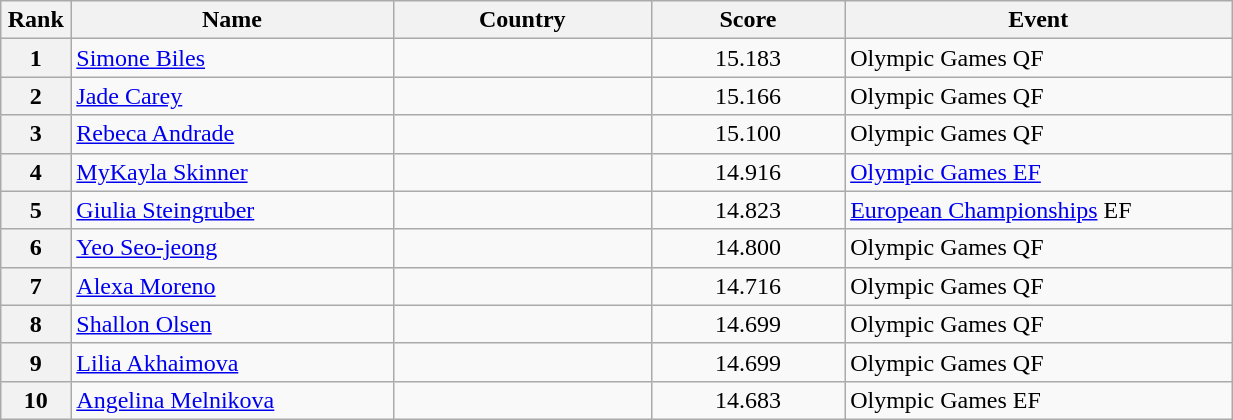<table class="wikitable sortable" style="width:65%;">
<tr>
<th style="text-align:center; width:5%;">Rank</th>
<th style="text-align:center; width:25%;">Name</th>
<th style="text-align:center; width:20%;">Country</th>
<th style="text-align:center; width:15%;">Score</th>
<th style="text-align:center; width:30%;">Event</th>
</tr>
<tr>
<th>1</th>
<td><a href='#'>Simone Biles</a></td>
<td></td>
<td align="center">15.183</td>
<td>Olympic Games QF</td>
</tr>
<tr>
<th>2</th>
<td><a href='#'>Jade Carey</a></td>
<td></td>
<td align="center">15.166</td>
<td>Olympic Games QF</td>
</tr>
<tr>
<th>3</th>
<td><a href='#'>Rebeca Andrade</a></td>
<td></td>
<td align="center">15.100</td>
<td>Olympic Games QF</td>
</tr>
<tr>
<th>4</th>
<td><a href='#'>MyKayla Skinner</a></td>
<td></td>
<td align="center">14.916</td>
<td><a href='#'>Olympic Games EF</a></td>
</tr>
<tr>
<th>5</th>
<td><a href='#'>Giulia Steingruber</a></td>
<td></td>
<td align="center">14.823</td>
<td><a href='#'>European Championships</a> EF</td>
</tr>
<tr>
<th>6</th>
<td><a href='#'>Yeo Seo-jeong</a></td>
<td></td>
<td align="center">14.800</td>
<td>Olympic Games QF</td>
</tr>
<tr>
<th>7</th>
<td><a href='#'>Alexa Moreno</a></td>
<td></td>
<td align="center">14.716</td>
<td>Olympic Games QF</td>
</tr>
<tr>
<th>8</th>
<td><a href='#'>Shallon Olsen</a></td>
<td></td>
<td align="center">14.699</td>
<td>Olympic Games QF</td>
</tr>
<tr>
<th>9</th>
<td><a href='#'>Lilia Akhaimova</a></td>
<td></td>
<td align="center">14.699</td>
<td>Olympic Games QF</td>
</tr>
<tr>
<th>10</th>
<td><a href='#'>Angelina Melnikova</a></td>
<td></td>
<td align="center">14.683</td>
<td>Olympic Games EF</td>
</tr>
</table>
